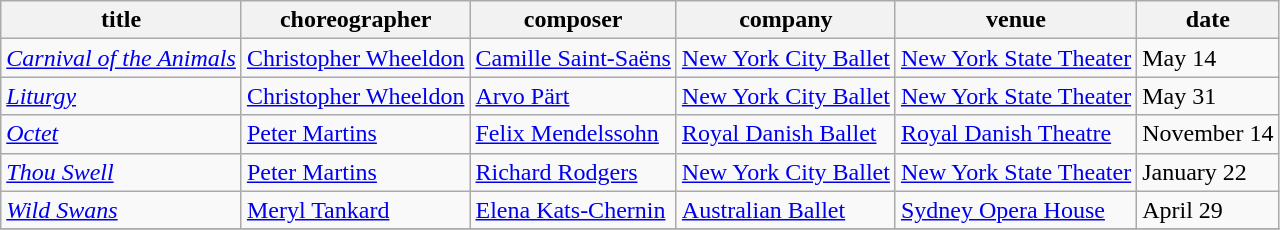<table class="wikitable sortable">
<tr>
<th>title</th>
<th>choreographer</th>
<th>composer</th>
<th>company</th>
<th>venue</th>
<th>date</th>
</tr>
<tr>
<td><em><a href='#'>Carnival of the Animals</a></em></td>
<td><a href='#'>Christopher Wheeldon</a></td>
<td><a href='#'>Camille Saint-Saëns</a></td>
<td><a href='#'>New York City Ballet</a></td>
<td><a href='#'>New York State Theater</a></td>
<td>May 14</td>
</tr>
<tr>
<td><em><a href='#'>Liturgy</a></em></td>
<td><a href='#'>Christopher Wheeldon</a></td>
<td><a href='#'>Arvo Pärt</a></td>
<td><a href='#'>New York City Ballet</a></td>
<td><a href='#'>New York State Theater</a></td>
<td>May 31</td>
</tr>
<tr>
<td><em><a href='#'>Octet</a></em></td>
<td><a href='#'>Peter Martins</a></td>
<td><a href='#'>Felix Mendelssohn</a></td>
<td><a href='#'>Royal Danish Ballet</a></td>
<td><a href='#'>Royal Danish Theatre</a></td>
<td>November 14</td>
</tr>
<tr>
<td><em><a href='#'>Thou Swell</a></em></td>
<td><a href='#'>Peter Martins</a></td>
<td><a href='#'>Richard Rodgers</a></td>
<td><a href='#'>New York City Ballet</a></td>
<td><a href='#'>New York State Theater</a></td>
<td>January 22</td>
</tr>
<tr>
<td><em><a href='#'>Wild Swans</a></em></td>
<td><a href='#'>Meryl Tankard</a></td>
<td><a href='#'>Elena Kats-Chernin</a></td>
<td><a href='#'>Australian Ballet</a></td>
<td><a href='#'>Sydney Opera House</a></td>
<td>April 29</td>
</tr>
<tr>
</tr>
</table>
